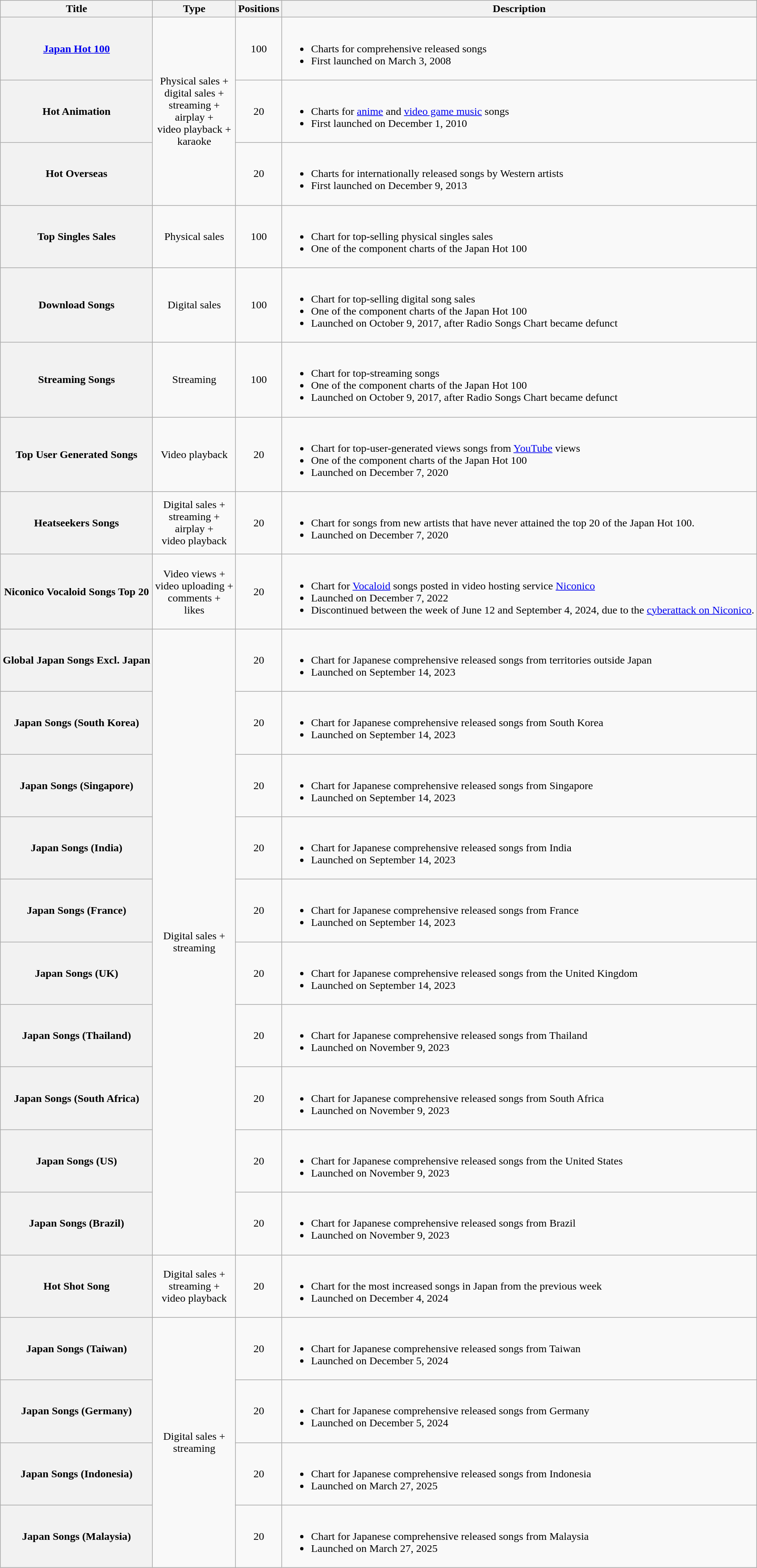<table class="wikitable sortable plainrowheaders">
<tr>
<th scope="col">Title</th>
<th scope="col">Type</th>
<th scope="col">Positions</th>
<th scope="col" class="unsortable">Description</th>
</tr>
<tr>
<th scope="row"><a href='#'>Japan Hot 100</a></th>
<td rowspan="3" style="text-align:center">Physical sales +<br>digital sales +<br>streaming +<br>airplay +<br>video playback +<br>karaoke</td>
<td style="text-align:center">100</td>
<td><br><ul><li>Charts for comprehensive released songs</li><li>First launched on March 3, 2008</li></ul></td>
</tr>
<tr>
<th scope="row">Hot Animation</th>
<td style="text-align:center">20</td>
<td><br><ul><li>Charts for <a href='#'>anime</a> and <a href='#'>video game music</a> songs</li><li>First launched on December 1, 2010</li></ul></td>
</tr>
<tr>
<th scope="row">Hot Overseas</th>
<td style="text-align:center">20</td>
<td><br><ul><li>Charts for internationally released songs by Western artists</li><li>First launched on December 9, 2013</li></ul></td>
</tr>
<tr>
<th scope="row">Top Singles Sales</th>
<td style="text-align:center">Physical sales</td>
<td style="text-align:center">100</td>
<td><br><ul><li>Chart for top-selling physical singles sales</li><li>One of the component charts of the Japan Hot 100</li></ul></td>
</tr>
<tr>
<th scope="row">Download Songs</th>
<td style="text-align:center">Digital sales</td>
<td style="text-align:center">100</td>
<td><br><ul><li>Chart for top-selling digital song sales</li><li>One of the component charts of the Japan Hot 100</li><li>Launched on October 9, 2017, after Radio Songs Chart became defunct</li></ul></td>
</tr>
<tr>
<th scope="row">Streaming Songs</th>
<td style="text-align:center">Streaming</td>
<td style="text-align:center">100</td>
<td><br><ul><li>Chart for top-streaming songs</li><li>One of the component charts of the Japan Hot 100</li><li>Launched on October 9, 2017, after Radio Songs Chart became defunct</li></ul></td>
</tr>
<tr>
<th scope="row">Top User Generated Songs</th>
<td style="text-align:center">Video playback</td>
<td style="text-align:center">20</td>
<td><br><ul><li>Chart for top-user-generated views songs from <a href='#'>YouTube</a> views</li><li>One of the component charts of the Japan Hot 100</li><li>Launched on December 7, 2020</li></ul></td>
</tr>
<tr>
<th scope="row">Heatseekers Songs</th>
<td style="text-align:center">Digital sales +<br>streaming +<br>airplay +<br>video playback</td>
<td style="text-align:center">20</td>
<td><br><ul><li>Chart for songs from new artists that have never attained the top 20 of the Japan Hot 100.</li><li>Launched on December 7, 2020</li></ul></td>
</tr>
<tr>
<th scope="row">Niconico Vocaloid Songs Top 20</th>
<td style="text-align:center">Video views +<br>video uploading +<br>comments +<br>likes</td>
<td style="text-align:center">20</td>
<td><br><ul><li>Chart for <a href='#'>Vocaloid</a> songs posted in video hosting service <a href='#'>Niconico</a></li><li>Launched on December 7, 2022</li><li>Discontinued between the week of June 12 and September 4, 2024, due to the <a href='#'>cyberattack on Niconico</a>.</li></ul></td>
</tr>
<tr>
<th scope="row">Global Japan Songs Excl. Japan</th>
<td style="text-align:center" rowspan="10">Digital sales +<br>streaming</td>
<td style="text-align:center">20</td>
<td><br><ul><li>Chart for Japanese comprehensive released songs from territories outside Japan</li><li>Launched on September 14, 2023</li></ul></td>
</tr>
<tr>
<th scope="row">Japan Songs (South Korea)</th>
<td style="text-align:center">20</td>
<td><br><ul><li>Chart for Japanese comprehensive released songs from South Korea</li><li>Launched on September 14, 2023</li></ul></td>
</tr>
<tr>
<th scope="row">Japan Songs (Singapore)</th>
<td style="text-align:center">20</td>
<td><br><ul><li>Chart for Japanese comprehensive released songs from Singapore</li><li>Launched on September 14, 2023</li></ul></td>
</tr>
<tr>
<th scope="row">Japan Songs (India)</th>
<td style="text-align:center">20</td>
<td><br><ul><li>Chart for Japanese comprehensive released songs from India</li><li>Launched on September 14, 2023</li></ul></td>
</tr>
<tr>
<th scope="row">Japan Songs (France)</th>
<td style="text-align:center">20</td>
<td><br><ul><li>Chart for Japanese comprehensive released songs from France</li><li>Launched on September 14, 2023</li></ul></td>
</tr>
<tr>
<th scope="row">Japan Songs (UK)</th>
<td style="text-align:center">20</td>
<td><br><ul><li>Chart for Japanese comprehensive released songs from the United Kingdom</li><li>Launched on September 14, 2023</li></ul></td>
</tr>
<tr>
<th scope="row">Japan Songs (Thailand)</th>
<td style="text-align:center">20</td>
<td><br><ul><li>Chart for Japanese comprehensive released songs from Thailand</li><li>Launched on November 9, 2023</li></ul></td>
</tr>
<tr>
<th scope="row">Japan Songs (South Africa)</th>
<td style="text-align:center">20</td>
<td><br><ul><li>Chart for Japanese comprehensive released songs from South Africa</li><li>Launched on November 9, 2023</li></ul></td>
</tr>
<tr>
<th scope="row">Japan Songs (US)</th>
<td style="text-align:center">20</td>
<td><br><ul><li>Chart for Japanese comprehensive released songs from the United States</li><li>Launched on November 9, 2023</li></ul></td>
</tr>
<tr>
<th scope="row">Japan Songs (Brazil)</th>
<td style="text-align:center">20</td>
<td><br><ul><li>Chart for Japanese comprehensive released songs from Brazil</li><li>Launched on November 9, 2023</li></ul></td>
</tr>
<tr>
<th scope="row">Hot Shot Song</th>
<td style="text-align:center">Digital sales +<br>streaming +<br>video playback</td>
<td style="text-align:center">20</td>
<td><br><ul><li>Chart for the most increased songs in Japan from the previous week</li><li>Launched on December 4, 2024</li></ul></td>
</tr>
<tr>
<th scope="row">Japan Songs (Taiwan)</th>
<td style="text-align:center" rowspan="4">Digital sales +<br>streaming</td>
<td style="text-align:center">20</td>
<td><br><ul><li>Chart for Japanese comprehensive released songs from Taiwan</li><li>Launched on December 5, 2024</li></ul></td>
</tr>
<tr>
<th scope="row">Japan Songs (Germany)</th>
<td style="text-align:center">20</td>
<td><br><ul><li>Chart for Japanese comprehensive released songs from Germany</li><li>Launched on December 5, 2024</li></ul></td>
</tr>
<tr>
<th scope="row">Japan Songs (Indonesia)</th>
<td style="text-align:center">20</td>
<td><br><ul><li>Chart for Japanese comprehensive released songs from Indonesia</li><li>Launched on March 27, 2025</li></ul></td>
</tr>
<tr>
<th scope="row">Japan Songs (Malaysia)</th>
<td style="text-align:center">20</td>
<td><br><ul><li>Chart for Japanese comprehensive released songs from Malaysia</li><li>Launched on March 27, 2025</li></ul></td>
</tr>
</table>
